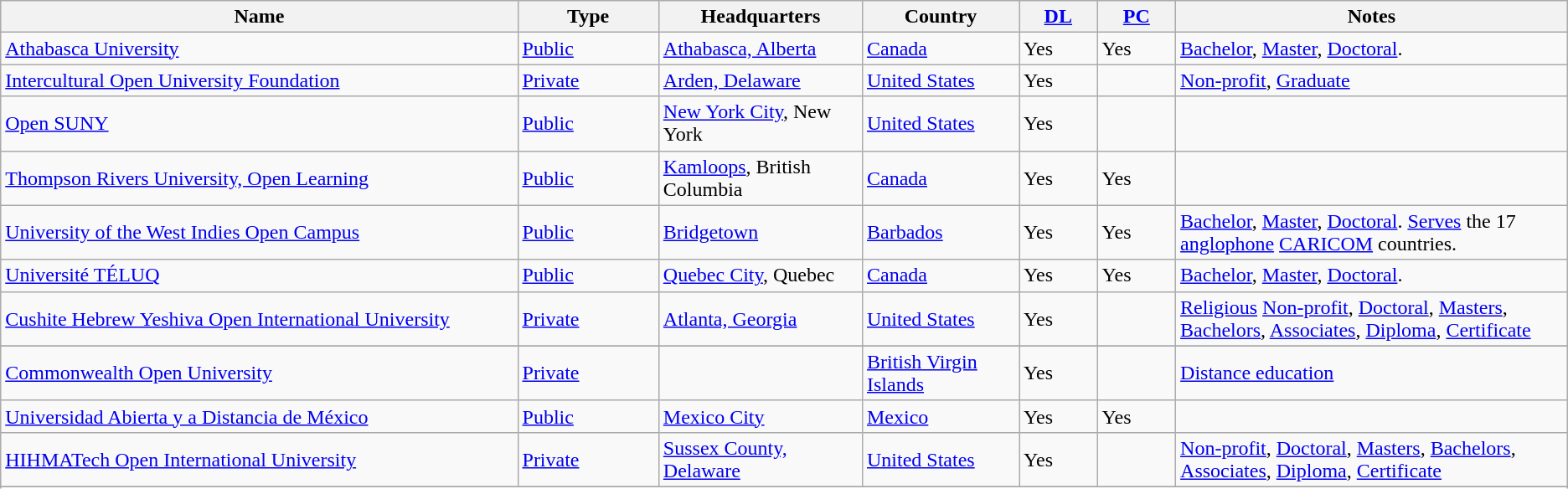<table class="wikitable sortable">
<tr>
<th scope="col" style="width: 33%;">Name</th>
<th scope="col" style="width: 9%;">Type</th>
<th scope="col" style="width: 13%;">Headquarters</th>
<th scope="col" style="width: 10%;">Country</th>
<th scope="col" style="width: 5%;"><a href='#'>DL</a></th>
<th scope="col" style="width: 5%;"><a href='#'>PC</a></th>
<th scope="col">Notes</th>
</tr>
<tr>
<td><a href='#'>Athabasca University</a></td>
<td><a href='#'>Public</a></td>
<td><a href='#'>Athabasca, Alberta</a></td>
<td><a href='#'>Canada</a></td>
<td>Yes</td>
<td>Yes</td>
<td><a href='#'>Bachelor</a>, <a href='#'>Master</a>, <a href='#'>Doctoral</a>.</td>
</tr>
<tr>
<td><a href='#'>Intercultural Open University Foundation</a></td>
<td><a href='#'>Private</a></td>
<td><a href='#'>Arden, Delaware</a></td>
<td><a href='#'>United States</a></td>
<td>Yes</td>
<td></td>
<td><a href='#'>Non-profit</a>, <a href='#'>Graduate</a></td>
</tr>
<tr>
<td><a href='#'>Open SUNY</a></td>
<td><a href='#'>Public</a></td>
<td><a href='#'>New York City</a>, New York</td>
<td><a href='#'>United States</a></td>
<td>Yes</td>
<td></td>
<td></td>
</tr>
<tr>
<td><a href='#'>Thompson Rivers University, Open Learning</a></td>
<td><a href='#'>Public</a></td>
<td><a href='#'>Kamloops</a>, British Columbia</td>
<td><a href='#'>Canada</a></td>
<td>Yes</td>
<td>Yes</td>
<td></td>
</tr>
<tr>
<td><a href='#'>University of the West Indies Open Campus</a></td>
<td><a href='#'>Public</a></td>
<td><a href='#'>Bridgetown</a></td>
<td><a href='#'>Barbados</a></td>
<td>Yes</td>
<td>Yes</td>
<td><a href='#'>Bachelor</a>, <a href='#'>Master</a>, <a href='#'>Doctoral</a>. <a href='#'>Serves</a> the 17 <a href='#'>anglophone</a> <a href='#'>CARICOM</a> countries.</td>
</tr>
<tr>
<td><a href='#'>Université TÉLUQ</a></td>
<td><a href='#'>Public</a></td>
<td><a href='#'>Quebec City</a>, Quebec</td>
<td><a href='#'>Canada</a></td>
<td>Yes</td>
<td>Yes</td>
<td><a href='#'>Bachelor</a>, <a href='#'>Master</a>, <a href='#'>Doctoral</a>.</td>
</tr>
<tr>
<td><a href='#'>Cushite Hebrew Yeshiva Open International University</a></td>
<td><a href='#'>Private</a></td>
<td><a href='#'>Atlanta, Georgia</a></td>
<td><a href='#'>United States</a></td>
<td>Yes</td>
<td></td>
<td><a href='#'>Religious</a> <a href='#'>Non-profit</a>, <a href='#'>Doctoral</a>, <a href='#'>Masters</a>, <a href='#'>Bachelors</a>, <a href='#'>Associates</a>, <a href='#'>Diploma</a>, <a href='#'>Certificate</a></td>
</tr>
<tr>
</tr>
<tr>
<td><a href='#'>Commonwealth Open University</a></td>
<td><a href='#'>Private</a></td>
<td></td>
<td><a href='#'>British Virgin Islands</a></td>
<td>Yes</td>
<td></td>
<td><a href='#'>Distance education</a></td>
</tr>
<tr>
<td><a href='#'>Universidad Abierta y a Distancia de México</a></td>
<td><a href='#'>Public</a></td>
<td><a href='#'>Mexico City</a></td>
<td><a href='#'>Mexico</a></td>
<td>Yes</td>
<td>Yes</td>
<td></td>
</tr>
<tr>
<td><a href='#'>HIHMATech Open International University</a></td>
<td><a href='#'>Private</a></td>
<td><a href='#'>Sussex County, Delaware</a></td>
<td><a href='#'>United States</a></td>
<td>Yes</td>
<td></td>
<td><a href='#'>Non-profit</a>, <a href='#'>Doctoral</a>, <a href='#'>Masters</a>, <a href='#'>Bachelors</a>, <a href='#'>Associates</a>, <a href='#'>Diploma</a>, <a href='#'>Certificate</a></td>
</tr>
<tr>
</tr>
<tr>
</tr>
</table>
